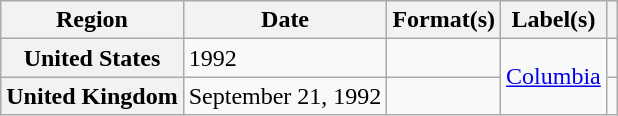<table class="wikitable plainrowheaders">
<tr>
<th scope="col">Region</th>
<th scope="col">Date</th>
<th scope="col">Format(s)</th>
<th scope="col">Label(s)</th>
<th scope="col"></th>
</tr>
<tr>
<th scope="row">United States</th>
<td>1992</td>
<td></td>
<td rowspan="2"><a href='#'>Columbia</a></td>
</tr>
<tr>
<th scope="row">United Kingdom</th>
<td>September 21, 1992</td>
<td></td>
<td></td>
</tr>
</table>
